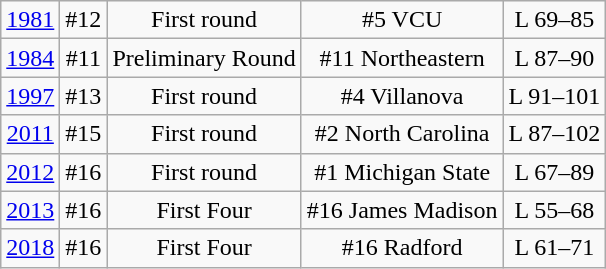<table class="wikitable">
<tr align="center">
<td><a href='#'>1981</a></td>
<td>#12</td>
<td>First round</td>
<td>#5 VCU</td>
<td>L 69–85</td>
</tr>
<tr align="center">
<td><a href='#'>1984</a></td>
<td>#11</td>
<td>Preliminary Round</td>
<td>#11 Northeastern</td>
<td>L 87–90</td>
</tr>
<tr align="center">
<td><a href='#'>1997</a></td>
<td>#13</td>
<td>First round</td>
<td>#4 Villanova</td>
<td>L 91–101</td>
</tr>
<tr align="center">
<td><a href='#'>2011</a></td>
<td>#15</td>
<td>First round</td>
<td>#2 North Carolina</td>
<td>L 87–102</td>
</tr>
<tr align="center">
<td><a href='#'>2012</a></td>
<td>#16</td>
<td>First round</td>
<td>#1 Michigan State</td>
<td>L 67–89</td>
</tr>
<tr align="center">
<td><a href='#'>2013</a></td>
<td>#16</td>
<td>First Four</td>
<td>#16 James Madison</td>
<td>L 55–68</td>
</tr>
<tr align="center">
<td><a href='#'>2018</a></td>
<td>#16</td>
<td>First Four</td>
<td>#16 Radford</td>
<td>L 61–71</td>
</tr>
</table>
